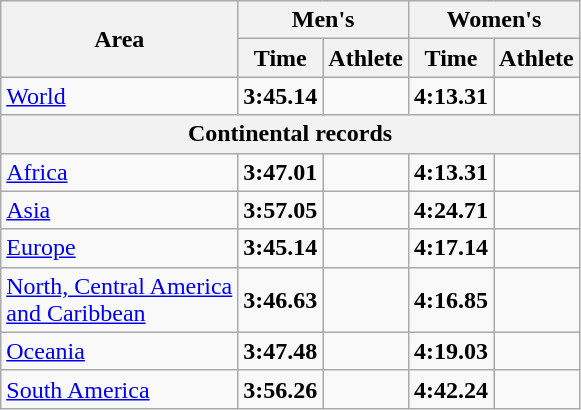<table class="wikitable">
<tr>
<th rowspan=2>Area</th>
<th colspan=2>Men's</th>
<th colspan=2>Women's</th>
</tr>
<tr>
<th>Time</th>
<th>Athlete</th>
<th>Time</th>
<th>Athlete</th>
</tr>
<tr>
<td><a href='#'>World</a></td>
<td><strong>3:45.14</strong></td>
<td></td>
<td><strong>4:13.31</strong></td>
<td></td>
</tr>
<tr>
<th colspan=5>Continental records</th>
</tr>
<tr>
<td><a href='#'>Africa</a></td>
<td><strong>3:47.01</strong></td>
<td></td>
<td><strong>4:13.31</strong></td>
<td></td>
</tr>
<tr>
<td><a href='#'>Asia</a></td>
<td><strong>3:57.05</strong></td>
<td></td>
<td><strong>4:24.71</strong></td>
<td></td>
</tr>
<tr>
<td><a href='#'>Europe</a></td>
<td><strong>3:45.14</strong></td>
<td></td>
<td><strong>4:17.14</strong></td>
<td></td>
</tr>
<tr>
<td><a href='#'>North, Central America<br> and Caribbean</a></td>
<td><strong>3:46.63</strong></td>
<td></td>
<td><strong>4:16.85</strong></td>
<td></td>
</tr>
<tr>
<td><a href='#'>Oceania</a></td>
<td><strong>3:47.48</strong></td>
<td></td>
<td><strong>4:19.03</strong></td>
<td></td>
</tr>
<tr>
<td><a href='#'>South America</a></td>
<td><strong>3:56.26</strong></td>
<td></td>
<td><strong>4:42.24</strong></td>
<td></td>
</tr>
</table>
